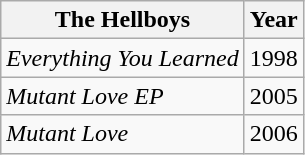<table class="wikitable">
<tr>
<th>The Hellboys</th>
<th>Year</th>
</tr>
<tr>
<td><em>Everything You Learned</em></td>
<td>1998</td>
</tr>
<tr>
<td><em>Mutant Love EP</em></td>
<td>2005</td>
</tr>
<tr>
<td><em>Mutant Love</em></td>
<td>2006</td>
</tr>
</table>
